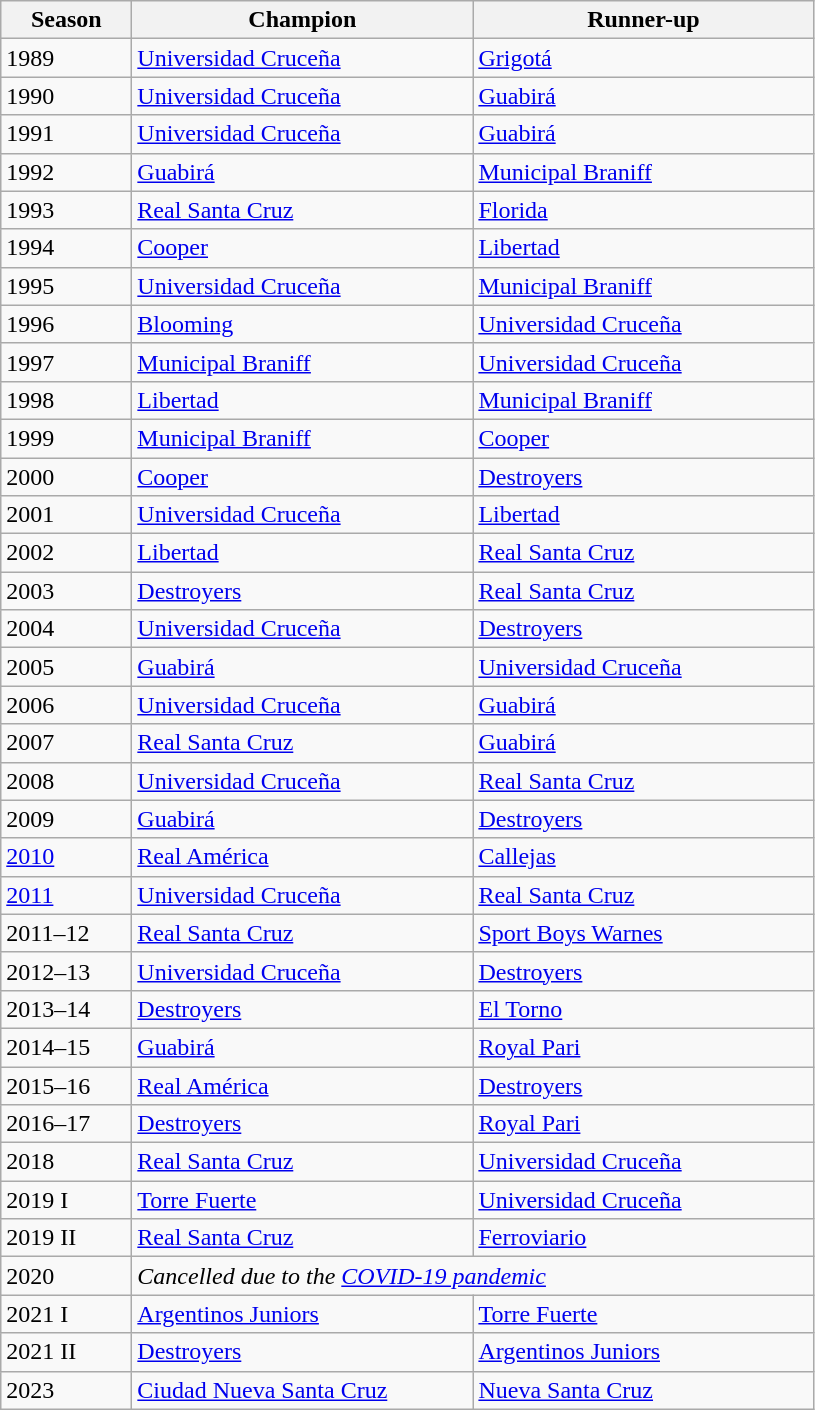<table class="wikitable sortable">
<tr>
<th width=80px>Season</th>
<th width=220px>Champion</th>
<th width=220px>Runner-up</th>
</tr>
<tr>
<td>1989</td>
<td><a href='#'>Universidad Cruceña</a></td>
<td><a href='#'>Grigotá</a></td>
</tr>
<tr>
<td>1990</td>
<td><a href='#'>Universidad Cruceña</a></td>
<td><a href='#'>Guabirá</a></td>
</tr>
<tr>
<td>1991</td>
<td><a href='#'>Universidad Cruceña</a></td>
<td><a href='#'>Guabirá</a></td>
</tr>
<tr>
<td>1992</td>
<td><a href='#'>Guabirá</a></td>
<td><a href='#'>Municipal Braniff</a></td>
</tr>
<tr>
<td>1993</td>
<td><a href='#'>Real Santa Cruz</a></td>
<td><a href='#'>Florida</a></td>
</tr>
<tr>
<td>1994</td>
<td><a href='#'>Cooper</a></td>
<td><a href='#'>Libertad</a></td>
</tr>
<tr>
<td>1995</td>
<td><a href='#'>Universidad Cruceña</a></td>
<td><a href='#'>Municipal Braniff</a></td>
</tr>
<tr>
<td>1996</td>
<td><a href='#'>Blooming</a></td>
<td><a href='#'>Universidad Cruceña</a></td>
</tr>
<tr>
<td>1997</td>
<td><a href='#'>Municipal Braniff</a></td>
<td><a href='#'>Universidad Cruceña</a></td>
</tr>
<tr>
<td>1998</td>
<td><a href='#'>Libertad</a></td>
<td><a href='#'>Municipal Braniff</a></td>
</tr>
<tr>
<td>1999</td>
<td><a href='#'>Municipal Braniff</a></td>
<td><a href='#'>Cooper</a></td>
</tr>
<tr>
<td>2000</td>
<td><a href='#'>Cooper</a></td>
<td><a href='#'>Destroyers</a></td>
</tr>
<tr>
<td>2001</td>
<td><a href='#'>Universidad Cruceña</a></td>
<td><a href='#'>Libertad</a></td>
</tr>
<tr>
<td>2002</td>
<td><a href='#'>Libertad</a></td>
<td><a href='#'>Real Santa Cruz</a></td>
</tr>
<tr>
<td>2003</td>
<td><a href='#'>Destroyers</a></td>
<td><a href='#'>Real Santa Cruz</a></td>
</tr>
<tr>
<td>2004</td>
<td><a href='#'>Universidad Cruceña</a></td>
<td><a href='#'>Destroyers</a></td>
</tr>
<tr>
<td>2005</td>
<td><a href='#'>Guabirá</a></td>
<td><a href='#'>Universidad Cruceña</a></td>
</tr>
<tr>
<td>2006</td>
<td><a href='#'>Universidad Cruceña</a></td>
<td><a href='#'>Guabirá</a></td>
</tr>
<tr>
<td>2007</td>
<td><a href='#'>Real Santa Cruz</a></td>
<td><a href='#'>Guabirá</a></td>
</tr>
<tr>
<td>2008</td>
<td><a href='#'>Universidad Cruceña</a></td>
<td><a href='#'>Real Santa Cruz</a></td>
</tr>
<tr>
<td>2009</td>
<td><a href='#'>Guabirá</a></td>
<td><a href='#'>Destroyers</a></td>
</tr>
<tr>
<td><a href='#'>2010</a></td>
<td><a href='#'>Real América</a></td>
<td><a href='#'>Callejas</a></td>
</tr>
<tr>
<td><a href='#'>2011</a></td>
<td><a href='#'>Universidad Cruceña</a></td>
<td><a href='#'>Real Santa Cruz</a></td>
</tr>
<tr>
<td>2011–12</td>
<td><a href='#'>Real Santa Cruz</a></td>
<td><a href='#'>Sport Boys Warnes</a></td>
</tr>
<tr>
<td>2012–13</td>
<td><a href='#'>Universidad Cruceña</a></td>
<td><a href='#'>Destroyers</a></td>
</tr>
<tr>
<td>2013–14</td>
<td><a href='#'>Destroyers</a></td>
<td><a href='#'>El Torno</a></td>
</tr>
<tr>
<td>2014–15</td>
<td><a href='#'>Guabirá</a></td>
<td><a href='#'>Royal Pari</a></td>
</tr>
<tr>
<td>2015–16</td>
<td><a href='#'>Real América</a></td>
<td><a href='#'>Destroyers</a></td>
</tr>
<tr>
<td>2016–17</td>
<td><a href='#'>Destroyers</a></td>
<td><a href='#'>Royal Pari</a></td>
</tr>
<tr>
<td>2018</td>
<td><a href='#'>Real Santa Cruz</a></td>
<td><a href='#'>Universidad Cruceña</a></td>
</tr>
<tr>
<td>2019 I</td>
<td><a href='#'>Torre Fuerte</a></td>
<td><a href='#'>Universidad Cruceña</a></td>
</tr>
<tr>
<td>2019 II</td>
<td><a href='#'>Real Santa Cruz</a></td>
<td><a href='#'>Ferroviario</a></td>
</tr>
<tr>
<td>2020</td>
<td colspan="2"><em>Cancelled due to the <a href='#'>COVID-19 pandemic</a></em></td>
</tr>
<tr>
<td>2021 I</td>
<td><a href='#'>Argentinos Juniors</a></td>
<td><a href='#'>Torre Fuerte</a></td>
</tr>
<tr>
<td>2021 II</td>
<td><a href='#'>Destroyers</a></td>
<td><a href='#'>Argentinos Juniors</a></td>
</tr>
<tr>
<td>2023</td>
<td><a href='#'>Ciudad Nueva Santa Cruz</a></td>
<td><a href='#'>Nueva Santa Cruz</a></td>
</tr>
</table>
